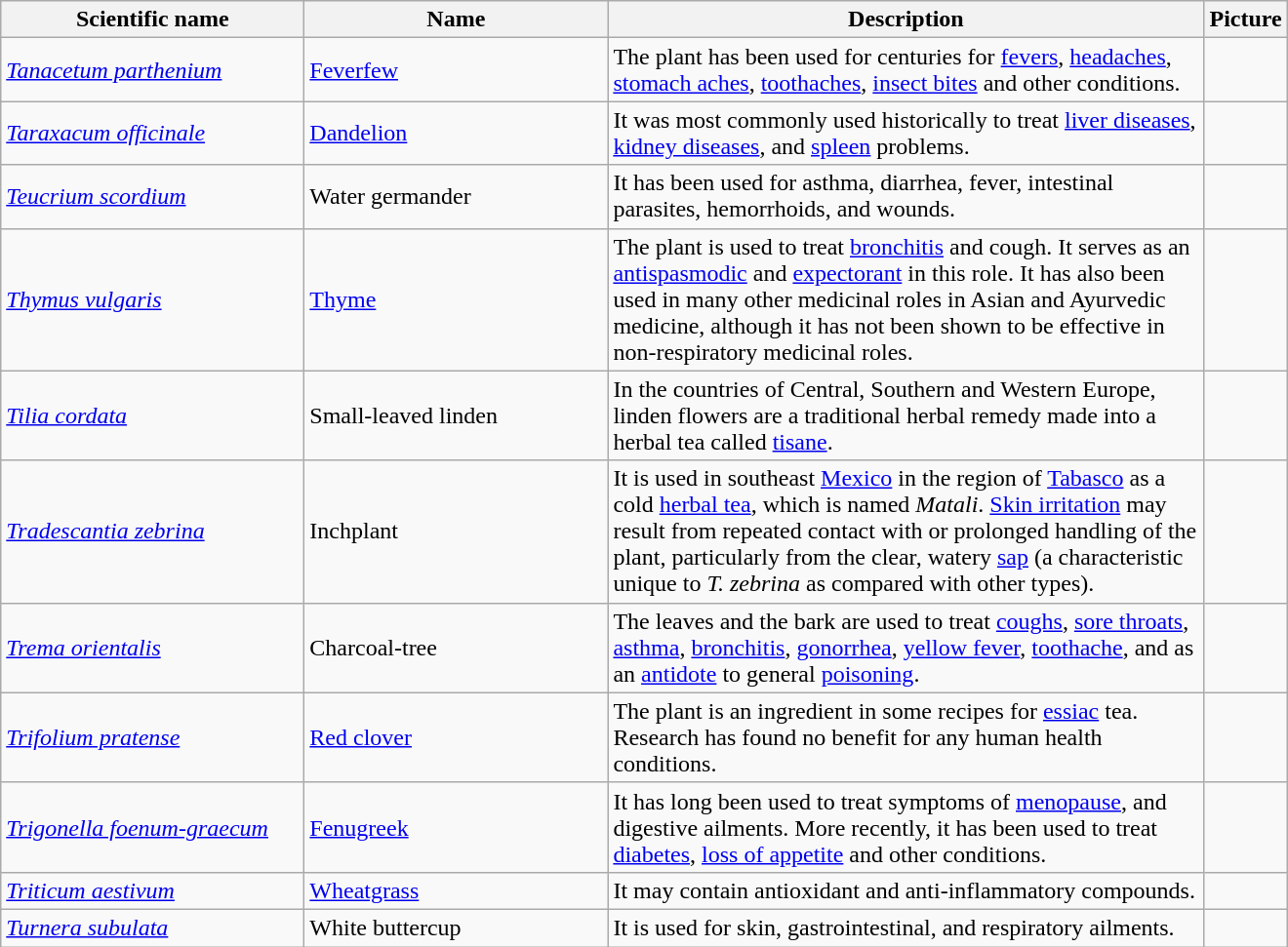<table class="wikitable sortable">
<tr>
<th width=200px>Scientific name</th>
<th width=200px>Name</th>
<th width=400px>Description</th>
<th>Picture</th>
</tr>
<tr>
<td><em><a href='#'>Tanacetum parthenium</a></em></td>
<td><a href='#'>Feverfew</a></td>
<td>The plant has been used for centuries for <a href='#'>fevers</a>, <a href='#'>headaches</a>, <a href='#'>stomach aches</a>, <a href='#'>toothaches</a>, <a href='#'>insect bites</a> and other conditions.</td>
<td></td>
</tr>
<tr>
<td><em><a href='#'>Taraxacum officinale</a></em></td>
<td><a href='#'>Dandelion</a></td>
<td>It was most commonly used historically to treat <a href='#'>liver diseases</a>, <a href='#'>kidney diseases</a>, and <a href='#'>spleen</a> problems.</td>
<td></td>
</tr>
<tr>
<td><em><a href='#'>Teucrium scordium</a></em></td>
<td>Water germander</td>
<td>It has been used for asthma, diarrhea, fever, intestinal parasites, hemorrhoids, and wounds.</td>
<td></td>
</tr>
<tr>
<td><em><a href='#'>Thymus vulgaris</a></em></td>
<td><a href='#'>Thyme</a></td>
<td>The plant is used to treat <a href='#'>bronchitis</a> and cough. It serves as an <a href='#'>antispasmodic</a> and <a href='#'>expectorant</a> in this role. It has also been used in many other medicinal roles in Asian and Ayurvedic medicine, although it has not been shown to be effective in non-respiratory medicinal roles.</td>
<td></td>
</tr>
<tr>
<td><em><a href='#'>Tilia cordata</a></em></td>
<td>Small-leaved linden</td>
<td>In the countries of Central, Southern and Western Europe, linden flowers are a traditional herbal remedy made into a herbal tea called <a href='#'>tisane</a>.</td>
<td></td>
</tr>
<tr>
<td><em><a href='#'>Tradescantia zebrina</a></em></td>
<td>Inchplant</td>
<td>It is used in southeast <a href='#'>Mexico</a> in the region of <a href='#'>Tabasco</a> as a cold <a href='#'>herbal tea</a>, which is named <em>Matali</em>. <a href='#'>Skin irritation</a> may result from repeated contact with or prolonged handling of the plant, particularly from the clear, watery <a href='#'>sap</a> (a characteristic unique to <em>T. zebrina</em> as compared with other types).</td>
<td></td>
</tr>
<tr>
<td><em><a href='#'>Trema orientalis</a></em></td>
<td>Charcoal-tree</td>
<td>The leaves and the bark are used to treat <a href='#'>coughs</a>, <a href='#'>sore throats</a>, <a href='#'>asthma</a>, <a href='#'>bronchitis</a>, <a href='#'>gonorrhea</a>, <a href='#'>yellow fever</a>, <a href='#'>toothache</a>, and as an <a href='#'>antidote</a> to general <a href='#'>poisoning</a>.</td>
<td></td>
</tr>
<tr>
<td><em><a href='#'>Trifolium pratense</a></em></td>
<td><a href='#'>Red clover</a></td>
<td>The plant is an ingredient in some recipes for <a href='#'>essiac</a> tea. Research has found no benefit for any human health conditions.</td>
<td></td>
</tr>
<tr>
<td><em><a href='#'>Trigonella foenum-graecum</a></em></td>
<td><a href='#'>Fenugreek</a></td>
<td>It has long been used to treat symptoms of <a href='#'>menopause</a>, and digestive ailments. More recently, it has been used to treat <a href='#'>diabetes</a>, <a href='#'>loss of appetite</a> and other conditions.</td>
<td></td>
</tr>
<tr>
<td><em><a href='#'>Triticum aestivum</a></em></td>
<td><a href='#'>Wheatgrass</a></td>
<td>It may contain antioxidant and anti-inflammatory compounds.</td>
<td></td>
</tr>
<tr>
<td><em><a href='#'>Turnera subulata</a></em></td>
<td>White buttercup</td>
<td>It is used for skin, gastrointestinal, and respiratory ailments.</td>
<td></td>
</tr>
</table>
